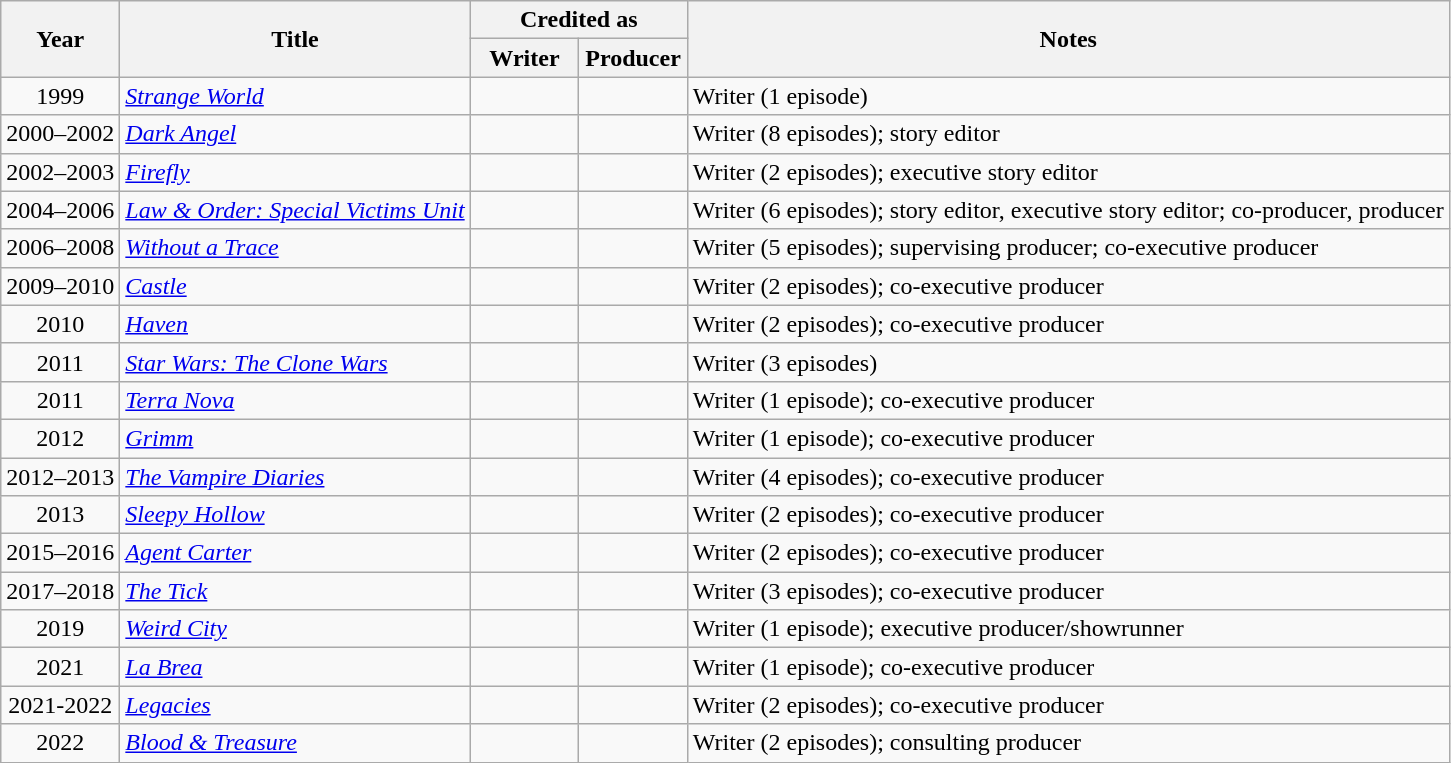<table class="wikitable" style="text-align:center; margin-right:auto; margin-right:auto">
<tr>
<th rowspan="2">Year</th>
<th rowspan="2">Title</th>
<th colspan="2">Credited as</th>
<th rowspan="2">Notes</th>
</tr>
<tr>
<th width=65>Writer</th>
<th width=65>Producer</th>
</tr>
<tr>
<td>1999</td>
<td align="left"><em><a href='#'>Strange World</a></em></td>
<td></td>
<td></td>
<td align="left">Writer (1 episode)</td>
</tr>
<tr>
<td>2000–2002</td>
<td align="left"><em><a href='#'>Dark Angel</a></em></td>
<td></td>
<td></td>
<td align="left">Writer (8 episodes); story editor</td>
</tr>
<tr>
<td>2002–2003</td>
<td align="left"><em><a href='#'>Firefly</a></em></td>
<td></td>
<td></td>
<td align="left">Writer (2 episodes); executive story editor</td>
</tr>
<tr>
<td>2004–2006</td>
<td align="left"><em><a href='#'>Law & Order: Special Victims Unit</a></em></td>
<td></td>
<td></td>
<td align="left">Writer (6 episodes); story editor, executive story editor; co-producer, producer</td>
</tr>
<tr>
<td>2006–2008</td>
<td align="left"><em><a href='#'>Without a Trace</a></em></td>
<td></td>
<td></td>
<td align="left">Writer (5 episodes); supervising producer; co-executive producer</td>
</tr>
<tr>
<td>2009–2010</td>
<td align="left"><em><a href='#'>Castle</a></em></td>
<td></td>
<td></td>
<td align="left">Writer (2 episodes); co-executive producer</td>
</tr>
<tr>
<td>2010</td>
<td align="left"><em><a href='#'>Haven</a></em></td>
<td></td>
<td></td>
<td align="left">Writer (2 episodes); co-executive producer</td>
</tr>
<tr>
<td>2011</td>
<td align="left"><em><a href='#'>Star Wars: The Clone Wars</a></em></td>
<td></td>
<td></td>
<td align="left">Writer (3 episodes)</td>
</tr>
<tr>
<td>2011</td>
<td align="left"><em><a href='#'>Terra Nova</a></em></td>
<td></td>
<td></td>
<td align="left">Writer (1 episode); co-executive producer</td>
</tr>
<tr>
<td>2012</td>
<td align="left"><em><a href='#'>Grimm</a></em></td>
<td></td>
<td></td>
<td align="left">Writer (1 episode); co-executive producer</td>
</tr>
<tr>
<td>2012–2013</td>
<td align="left"><em><a href='#'>The Vampire Diaries</a></em></td>
<td></td>
<td></td>
<td align="left">Writer (4 episodes); co-executive producer</td>
</tr>
<tr>
<td>2013</td>
<td align="left"><em><a href='#'>Sleepy Hollow</a></em></td>
<td></td>
<td></td>
<td align="left">Writer (2 episodes); co-executive producer</td>
</tr>
<tr>
<td>2015–2016</td>
<td align="left"><em><a href='#'>Agent Carter</a></em></td>
<td></td>
<td></td>
<td align="left">Writer (2 episodes); co-executive producer</td>
</tr>
<tr>
<td>2017–2018</td>
<td align="left"><em><a href='#'>The Tick</a></em></td>
<td></td>
<td></td>
<td align="left">Writer (3 episodes); co-executive producer</td>
</tr>
<tr>
<td>2019</td>
<td align="left"><em><a href='#'>Weird City</a></em></td>
<td></td>
<td></td>
<td align="left">Writer (1 episode); executive producer/showrunner</td>
</tr>
<tr>
<td>2021</td>
<td align="left"><em><a href='#'>La Brea</a></em></td>
<td></td>
<td></td>
<td align="left">Writer (1 episode); co-executive producer</td>
</tr>
<tr>
<td>2021-2022</td>
<td align="left"><em><a href='#'>Legacies</a></em></td>
<td></td>
<td></td>
<td align="left">Writer (2 episodes); co-executive producer</td>
</tr>
<tr>
<td>2022</td>
<td align="left"><em><a href='#'>Blood & Treasure</a></em></td>
<td></td>
<td></td>
<td align="left">Writer (2 episodes); consulting producer</td>
</tr>
</table>
